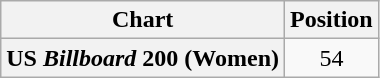<table class="wikitable plainrowheaders" style="text-align:center">
<tr>
<th scope="col">Chart</th>
<th scope="col">Position</th>
</tr>
<tr>
<th scope="row">US <em>Billboard</em> 200 (Women)</th>
<td>54</td>
</tr>
</table>
